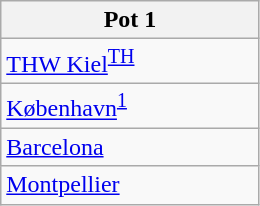<table class="wikitable">
<tr>
<th width=165>Pot 1</th>
</tr>
<tr>
<td> <a href='#'>THW Kiel</a><sup><a href='#'>TH</a></sup></td>
</tr>
<tr>
<td> <a href='#'>København</a><sup><a href='#'>1</a></sup></td>
</tr>
<tr>
<td> <a href='#'>Barcelona</a></td>
</tr>
<tr>
<td> <a href='#'>Montpellier</a></td>
</tr>
</table>
